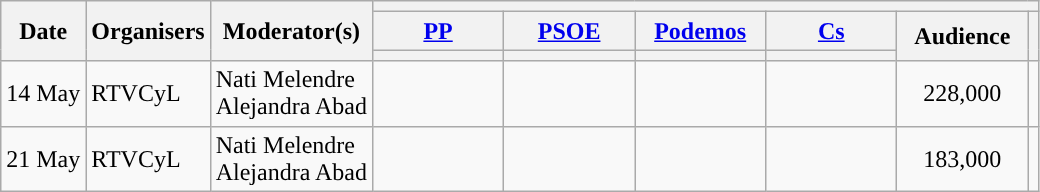<table class="wikitable" style="text-align:center;">
<tr>
<th rowspan="3">Date</th>
<th rowspan="3">Organisers</th>
<th rowspan="3">Moderator(s)</th>
<th colspan="6">        </th>
</tr>
<tr>
<th scope="col" style="width:5em;"><a href='#'>PP</a></th>
<th scope="col" style="width:5em;"><a href='#'>PSOE</a></th>
<th scope="col" style="width:5em;"><a href='#'>Podemos</a></th>
<th scope="col" style="width:5em;"><a href='#'>Cs</a></th>
<th rowspan="2" scope="col" style="width:5em;">Audience</th>
<th rowspan="2"></th>
</tr>
<tr>
<th style="color:inherit;background:"></th>
<th style="color:inherit;background:"></th>
<th style="color:inherit;background:"></th>
<th style="color:inherit;background:"></th>
</tr>
<tr>
<td style="white-space:nowrap; text-align:left;">14 May</td>
<td style="white-space:nowrap; text-align:left;">RTVCyL</td>
<td style="white-space:nowrap; text-align:left;">Nati Melendre <br> Alejandra Abad</td>
<td></td>
<td></td>
<td></td>
<td></td>
<td>228,000</td>
<td><br></td>
</tr>
<tr>
<td style="white-space:nowrap; text-align:left;">21 May</td>
<td style="white-space:nowrap; text-align:left;">RTVCyL</td>
<td style="white-space:nowrap; text-align:left;">Nati Melendre<br>Alejandra Abad</td>
<td></td>
<td></td>
<td></td>
<td></td>
<td>183,000</td>
<td><br></td>
</tr>
</table>
